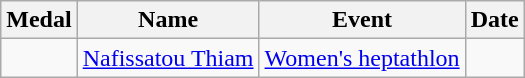<table class="wikitable sortable" style="font-size:100%">
<tr>
<th>Medal</th>
<th>Name</th>
<th>Event</th>
<th>Date</th>
</tr>
<tr>
<td></td>
<td><a href='#'>Nafissatou Thiam</a></td>
<td><a href='#'>Women's heptathlon</a></td>
<td></td>
</tr>
</table>
